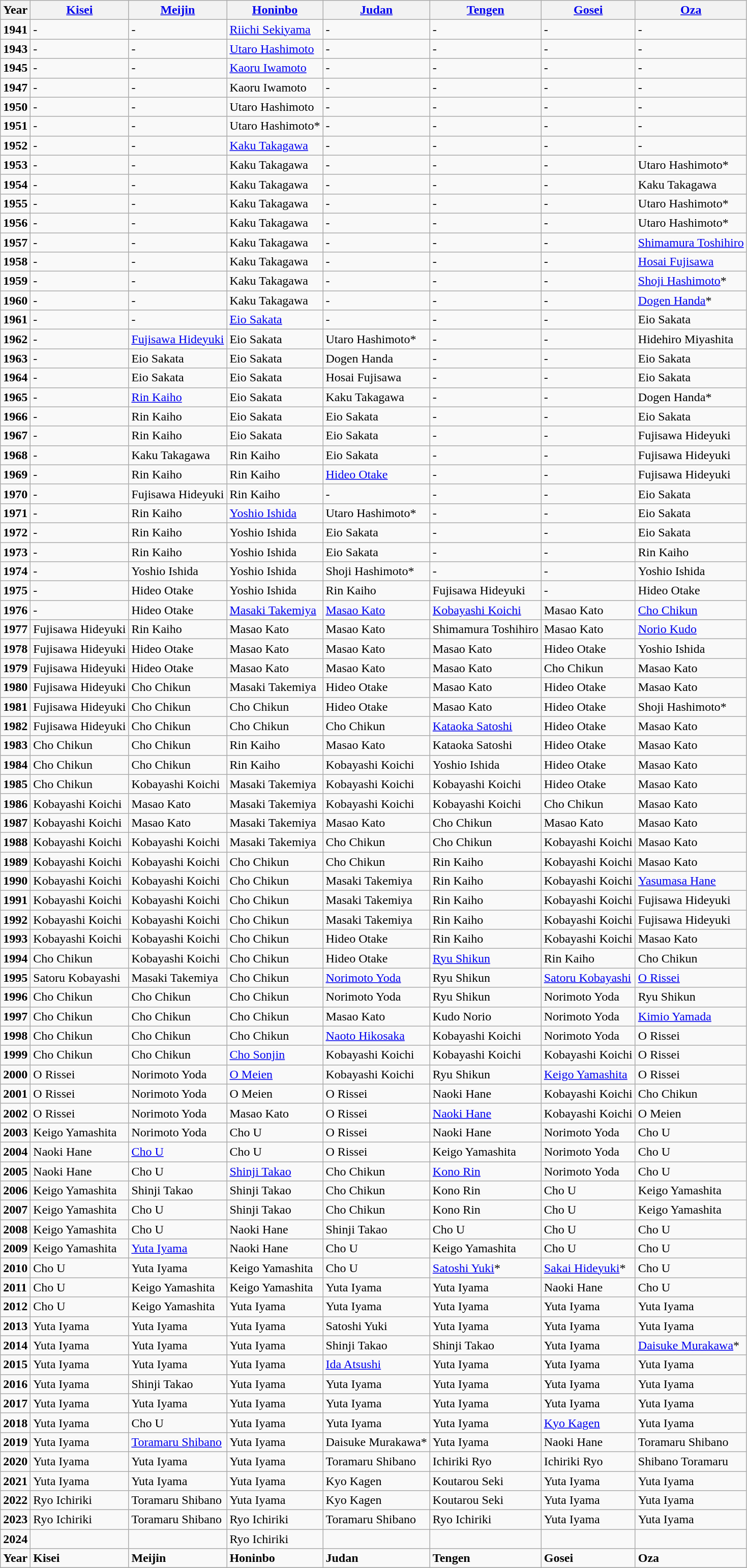<table class="wikitable sortable mw-collapsible">
<tr>
<th>Year</th>
<th><a href='#'>Kisei</a></th>
<th><a href='#'>Meijin</a></th>
<th><a href='#'>Honinbo</a></th>
<th><a href='#'>Judan</a></th>
<th><a href='#'>Tengen</a></th>
<th><a href='#'>Gosei</a></th>
<th><a href='#'>Oza</a></th>
</tr>
<tr>
<td><strong>1941</strong></td>
<td>-</td>
<td>-</td>
<td><a href='#'>Riichi Sekiyama</a></td>
<td>-</td>
<td>-</td>
<td>-</td>
<td>-</td>
</tr>
<tr>
<td><strong>1943</strong></td>
<td>-</td>
<td>-</td>
<td><a href='#'>Utaro Hashimoto</a></td>
<td>-</td>
<td>-</td>
<td>-</td>
<td>-</td>
</tr>
<tr>
<td><strong>1945</strong></td>
<td>-</td>
<td>-</td>
<td><a href='#'>Kaoru Iwamoto</a></td>
<td>-</td>
<td>-</td>
<td>-</td>
<td>-</td>
</tr>
<tr>
<td><strong>1947</strong></td>
<td>-</td>
<td>-</td>
<td>Kaoru Iwamoto</td>
<td>-</td>
<td>-</td>
<td>-</td>
<td>-</td>
</tr>
<tr>
<td><strong>1950</strong></td>
<td>-</td>
<td>-</td>
<td>Utaro Hashimoto</td>
<td>-</td>
<td>-</td>
<td>-</td>
<td>-</td>
</tr>
<tr>
<td><strong>1951</strong></td>
<td>-</td>
<td>-</td>
<td>Utaro Hashimoto*</td>
<td>-</td>
<td>-</td>
<td>-</td>
<td>-</td>
</tr>
<tr>
<td><strong>1952</strong></td>
<td>-</td>
<td>-</td>
<td><a href='#'>Kaku Takagawa</a></td>
<td>-</td>
<td>-</td>
<td>-</td>
<td>-</td>
</tr>
<tr>
<td><strong>1953</strong></td>
<td>-</td>
<td>-</td>
<td>Kaku Takagawa</td>
<td>-</td>
<td>-</td>
<td>-</td>
<td>Utaro Hashimoto*</td>
</tr>
<tr>
<td><strong>1954</strong></td>
<td>-</td>
<td>-</td>
<td>Kaku Takagawa</td>
<td>-</td>
<td>-</td>
<td>-</td>
<td>Kaku Takagawa</td>
</tr>
<tr>
<td><strong>1955</strong></td>
<td>-</td>
<td>-</td>
<td>Kaku Takagawa</td>
<td>-</td>
<td>-</td>
<td>-</td>
<td>Utaro Hashimoto*</td>
</tr>
<tr>
<td><strong>1956</strong></td>
<td>-</td>
<td>-</td>
<td>Kaku Takagawa</td>
<td>-</td>
<td>-</td>
<td>-</td>
<td>Utaro Hashimoto*</td>
</tr>
<tr>
<td><strong>1957</strong></td>
<td>-</td>
<td>-</td>
<td>Kaku Takagawa</td>
<td>-</td>
<td>-</td>
<td>-</td>
<td><a href='#'>Shimamura Toshihiro</a></td>
</tr>
<tr>
<td><strong>1958</strong></td>
<td>-</td>
<td>-</td>
<td>Kaku Takagawa</td>
<td>-</td>
<td>-</td>
<td>-</td>
<td><a href='#'>Hosai Fujisawa</a></td>
</tr>
<tr>
<td><strong>1959</strong></td>
<td>-</td>
<td>-</td>
<td>Kaku Takagawa</td>
<td>-</td>
<td>-</td>
<td>-</td>
<td><a href='#'>Shoji Hashimoto</a>*</td>
</tr>
<tr>
<td><strong>1960</strong></td>
<td>-</td>
<td>-</td>
<td>Kaku Takagawa</td>
<td>-</td>
<td>-</td>
<td>-</td>
<td><a href='#'>Dogen Handa</a>*</td>
</tr>
<tr>
<td><strong>1961</strong></td>
<td>-</td>
<td>-</td>
<td><a href='#'>Eio Sakata</a></td>
<td>-</td>
<td>-</td>
<td>-</td>
<td>Eio Sakata</td>
</tr>
<tr>
<td><strong>1962</strong></td>
<td>-</td>
<td><a href='#'>Fujisawa Hideyuki</a></td>
<td>Eio Sakata</td>
<td>Utaro Hashimoto*</td>
<td>-</td>
<td>-</td>
<td>Hidehiro Miyashita</td>
</tr>
<tr>
<td><strong>1963</strong></td>
<td>-</td>
<td>Eio Sakata</td>
<td>Eio Sakata</td>
<td>Dogen Handa</td>
<td>-</td>
<td>-</td>
<td>Eio Sakata</td>
</tr>
<tr>
<td><strong>1964</strong></td>
<td>-</td>
<td>Eio Sakata</td>
<td>Eio Sakata</td>
<td>Hosai Fujisawa</td>
<td>-</td>
<td>-</td>
<td>Eio Sakata</td>
</tr>
<tr>
<td><strong>1965</strong></td>
<td>-</td>
<td><a href='#'>Rin Kaiho</a></td>
<td>Eio Sakata</td>
<td>Kaku Takagawa</td>
<td>-</td>
<td>-</td>
<td>Dogen Handa*</td>
</tr>
<tr>
<td><strong>1966</strong></td>
<td>-</td>
<td>Rin Kaiho</td>
<td>Eio Sakata</td>
<td>Eio Sakata</td>
<td>-</td>
<td>-</td>
<td>Eio Sakata</td>
</tr>
<tr>
<td><strong>1967</strong></td>
<td>-</td>
<td>Rin Kaiho</td>
<td>Eio Sakata</td>
<td>Eio Sakata</td>
<td>-</td>
<td>-</td>
<td>Fujisawa Hideyuki</td>
</tr>
<tr>
<td><strong>1968</strong></td>
<td>-</td>
<td>Kaku Takagawa</td>
<td>Rin Kaiho</td>
<td>Eio Sakata</td>
<td>-</td>
<td>-</td>
<td>Fujisawa Hideyuki</td>
</tr>
<tr>
<td><strong>1969</strong></td>
<td>-</td>
<td>Rin Kaiho</td>
<td>Rin Kaiho</td>
<td><a href='#'>Hideo Otake</a></td>
<td>-</td>
<td>-</td>
<td>Fujisawa Hideyuki</td>
</tr>
<tr>
<td><strong>1970</strong></td>
<td>-</td>
<td>Fujisawa Hideyuki</td>
<td>Rin Kaiho</td>
<td>-</td>
<td>-</td>
<td>-</td>
<td>Eio Sakata</td>
</tr>
<tr>
<td><strong>1971</strong></td>
<td>-</td>
<td>Rin Kaiho</td>
<td><a href='#'>Yoshio Ishida</a></td>
<td>Utaro Hashimoto*</td>
<td>-</td>
<td>-</td>
<td>Eio Sakata</td>
</tr>
<tr>
<td><strong>1972</strong></td>
<td>-</td>
<td>Rin Kaiho</td>
<td>Yoshio Ishida</td>
<td>Eio Sakata</td>
<td>-</td>
<td>-</td>
<td>Eio Sakata</td>
</tr>
<tr>
<td><strong>1973</strong></td>
<td>-</td>
<td>Rin Kaiho</td>
<td>Yoshio Ishida</td>
<td>Eio Sakata</td>
<td>-</td>
<td>-</td>
<td>Rin Kaiho</td>
</tr>
<tr>
<td><strong>1974</strong></td>
<td>-</td>
<td>Yoshio Ishida</td>
<td>Yoshio Ishida</td>
<td>Shoji Hashimoto*</td>
<td>-</td>
<td>-</td>
<td>Yoshio Ishida</td>
</tr>
<tr>
<td><strong>1975</strong></td>
<td>-</td>
<td>Hideo Otake</td>
<td>Yoshio Ishida</td>
<td>Rin Kaiho</td>
<td>Fujisawa Hideyuki</td>
<td>-</td>
<td>Hideo Otake</td>
</tr>
<tr>
<td><strong>1976</strong></td>
<td>-</td>
<td>Hideo Otake</td>
<td><a href='#'>Masaki Takemiya</a></td>
<td><a href='#'>Masao Kato</a></td>
<td><a href='#'>Kobayashi Koichi</a></td>
<td>Masao Kato</td>
<td><a href='#'>Cho Chikun</a></td>
</tr>
<tr>
<td><strong>1977</strong></td>
<td>Fujisawa Hideyuki</td>
<td>Rin Kaiho</td>
<td>Masao Kato</td>
<td>Masao Kato</td>
<td>Shimamura Toshihiro</td>
<td>Masao Kato</td>
<td><a href='#'>Norio Kudo</a></td>
</tr>
<tr>
<td><strong>1978</strong></td>
<td>Fujisawa Hideyuki</td>
<td>Hideo Otake</td>
<td>Masao Kato</td>
<td>Masao Kato</td>
<td>Masao Kato</td>
<td>Hideo Otake</td>
<td>Yoshio Ishida</td>
</tr>
<tr>
<td><strong>1979</strong></td>
<td>Fujisawa Hideyuki</td>
<td>Hideo Otake</td>
<td>Masao Kato</td>
<td>Masao Kato</td>
<td>Masao Kato</td>
<td>Cho Chikun</td>
<td>Masao Kato</td>
</tr>
<tr>
<td><strong>1980</strong></td>
<td>Fujisawa Hideyuki</td>
<td>Cho Chikun</td>
<td>Masaki Takemiya</td>
<td>Hideo Otake</td>
<td>Masao Kato</td>
<td>Hideo Otake</td>
<td>Masao Kato</td>
</tr>
<tr>
<td><strong>1981</strong></td>
<td>Fujisawa Hideyuki</td>
<td>Cho Chikun</td>
<td>Cho Chikun</td>
<td>Hideo Otake</td>
<td>Masao Kato</td>
<td>Hideo Otake</td>
<td>Shoji Hashimoto*</td>
</tr>
<tr>
<td><strong>1982</strong></td>
<td>Fujisawa Hideyuki</td>
<td>Cho Chikun</td>
<td>Cho Chikun</td>
<td>Cho Chikun</td>
<td><a href='#'>Kataoka Satoshi</a></td>
<td>Hideo Otake</td>
<td>Masao Kato</td>
</tr>
<tr>
<td><strong>1983</strong></td>
<td>Cho Chikun</td>
<td>Cho Chikun</td>
<td>Rin Kaiho</td>
<td>Masao Kato</td>
<td>Kataoka Satoshi</td>
<td>Hideo Otake</td>
<td>Masao Kato</td>
</tr>
<tr>
<td><strong>1984</strong></td>
<td>Cho Chikun</td>
<td>Cho Chikun</td>
<td>Rin Kaiho</td>
<td>Kobayashi Koichi</td>
<td>Yoshio Ishida</td>
<td>Hideo Otake</td>
<td>Masao Kato</td>
</tr>
<tr>
<td><strong>1985</strong></td>
<td>Cho Chikun</td>
<td>Kobayashi Koichi</td>
<td>Masaki Takemiya</td>
<td>Kobayashi Koichi</td>
<td>Kobayashi Koichi</td>
<td>Hideo Otake</td>
<td>Masao Kato</td>
</tr>
<tr>
<td><strong>1986</strong></td>
<td>Kobayashi Koichi</td>
<td>Masao Kato</td>
<td>Masaki Takemiya</td>
<td>Kobayashi Koichi</td>
<td>Kobayashi Koichi</td>
<td>Cho Chikun</td>
<td>Masao Kato</td>
</tr>
<tr>
<td><strong>1987</strong></td>
<td>Kobayashi Koichi</td>
<td>Masao Kato</td>
<td>Masaki Takemiya</td>
<td>Masao Kato</td>
<td>Cho Chikun</td>
<td>Masao Kato</td>
<td>Masao Kato</td>
</tr>
<tr>
<td><strong>1988</strong></td>
<td>Kobayashi Koichi</td>
<td>Kobayashi Koichi</td>
<td>Masaki Takemiya</td>
<td>Cho Chikun</td>
<td>Cho Chikun</td>
<td>Kobayashi Koichi</td>
<td>Masao Kato</td>
</tr>
<tr>
<td><strong>1989</strong></td>
<td>Kobayashi Koichi</td>
<td>Kobayashi Koichi</td>
<td>Cho Chikun</td>
<td>Cho Chikun</td>
<td>Rin Kaiho</td>
<td>Kobayashi Koichi</td>
<td>Masao Kato</td>
</tr>
<tr>
<td><strong>1990</strong></td>
<td>Kobayashi Koichi</td>
<td>Kobayashi Koichi</td>
<td>Cho Chikun</td>
<td>Masaki Takemiya</td>
<td>Rin Kaiho</td>
<td>Kobayashi Koichi</td>
<td><a href='#'>Yasumasa Hane</a></td>
</tr>
<tr>
<td><strong>1991</strong></td>
<td>Kobayashi Koichi</td>
<td>Kobayashi Koichi</td>
<td>Cho Chikun</td>
<td>Masaki Takemiya</td>
<td>Rin Kaiho</td>
<td>Kobayashi Koichi</td>
<td>Fujisawa Hideyuki</td>
</tr>
<tr>
<td><strong>1992</strong></td>
<td>Kobayashi Koichi</td>
<td>Kobayashi Koichi</td>
<td>Cho Chikun</td>
<td>Masaki Takemiya</td>
<td>Rin Kaiho</td>
<td>Kobayashi Koichi</td>
<td>Fujisawa Hideyuki</td>
</tr>
<tr>
<td><strong>1993</strong></td>
<td>Kobayashi Koichi</td>
<td>Kobayashi Koichi</td>
<td>Cho Chikun</td>
<td>Hideo Otake</td>
<td>Rin Kaiho</td>
<td>Kobayashi Koichi</td>
<td>Masao Kato</td>
</tr>
<tr>
<td><strong>1994</strong></td>
<td>Cho Chikun</td>
<td>Kobayashi Koichi</td>
<td>Cho Chikun</td>
<td>Hideo Otake</td>
<td><a href='#'>Ryu Shikun</a></td>
<td>Rin Kaiho</td>
<td>Cho Chikun</td>
</tr>
<tr>
<td><strong>1995</strong></td>
<td>Satoru Kobayashi</td>
<td>Masaki Takemiya</td>
<td>Cho Chikun</td>
<td><a href='#'>Norimoto Yoda</a></td>
<td>Ryu Shikun</td>
<td><a href='#'>Satoru Kobayashi</a></td>
<td><a href='#'>O Rissei</a></td>
</tr>
<tr>
<td><strong>1996</strong></td>
<td>Cho Chikun</td>
<td>Cho Chikun</td>
<td>Cho Chikun</td>
<td>Norimoto Yoda</td>
<td>Ryu Shikun</td>
<td>Norimoto Yoda</td>
<td>Ryu Shikun</td>
</tr>
<tr>
<td><strong>1997</strong></td>
<td>Cho Chikun</td>
<td>Cho Chikun</td>
<td>Cho Chikun</td>
<td>Masao Kato</td>
<td>Kudo Norio</td>
<td>Norimoto Yoda</td>
<td><a href='#'>Kimio Yamada</a></td>
</tr>
<tr>
<td><strong>1998</strong></td>
<td>Cho Chikun</td>
<td>Cho Chikun</td>
<td>Cho Chikun</td>
<td><a href='#'>Naoto Hikosaka</a></td>
<td>Kobayashi Koichi</td>
<td>Norimoto Yoda</td>
<td>O Rissei</td>
</tr>
<tr>
<td><strong>1999</strong></td>
<td>Cho Chikun</td>
<td>Cho Chikun</td>
<td><a href='#'>Cho Sonjin</a></td>
<td>Kobayashi Koichi</td>
<td>Kobayashi Koichi</td>
<td>Kobayashi Koichi</td>
<td>O Rissei</td>
</tr>
<tr>
<td><strong>2000</strong></td>
<td>O Rissei</td>
<td>Norimoto Yoda</td>
<td><a href='#'>O Meien</a></td>
<td>Kobayashi Koichi</td>
<td>Ryu Shikun</td>
<td><a href='#'>Keigo Yamashita</a></td>
<td>O Rissei</td>
</tr>
<tr>
<td><strong>2001</strong></td>
<td>O Rissei</td>
<td>Norimoto Yoda</td>
<td>O Meien</td>
<td>O Rissei</td>
<td>Naoki Hane</td>
<td>Kobayashi Koichi</td>
<td>Cho Chikun</td>
</tr>
<tr>
<td><strong>2002</strong></td>
<td>O Rissei</td>
<td>Norimoto Yoda</td>
<td>Masao Kato</td>
<td>O Rissei</td>
<td><a href='#'>Naoki Hane</a></td>
<td>Kobayashi Koichi</td>
<td>O Meien</td>
</tr>
<tr>
<td><strong>2003</strong></td>
<td>Keigo Yamashita</td>
<td>Norimoto Yoda</td>
<td>Cho U</td>
<td>O Rissei</td>
<td>Naoki Hane</td>
<td>Norimoto Yoda</td>
<td>Cho U</td>
</tr>
<tr>
<td><strong>2004</strong></td>
<td>Naoki Hane</td>
<td><a href='#'>Cho U</a></td>
<td>Cho U</td>
<td>O Rissei</td>
<td>Keigo Yamashita</td>
<td>Norimoto Yoda</td>
<td>Cho U</td>
</tr>
<tr>
<td><strong>2005</strong></td>
<td>Naoki Hane</td>
<td>Cho U</td>
<td><a href='#'>Shinji Takao</a></td>
<td>Cho Chikun</td>
<td><a href='#'>Kono Rin</a></td>
<td>Norimoto Yoda</td>
<td>Cho U</td>
</tr>
<tr>
<td><strong>2006</strong></td>
<td>Keigo Yamashita</td>
<td>Shinji Takao</td>
<td>Shinji Takao</td>
<td>Cho Chikun</td>
<td>Kono Rin</td>
<td>Cho U</td>
<td>Keigo Yamashita</td>
</tr>
<tr>
<td><strong>2007</strong></td>
<td>Keigo Yamashita</td>
<td>Cho U</td>
<td>Shinji Takao</td>
<td>Cho Chikun</td>
<td>Kono Rin</td>
<td>Cho U</td>
<td>Keigo Yamashita</td>
</tr>
<tr>
<td><strong>2008</strong></td>
<td>Keigo Yamashita</td>
<td>Cho U</td>
<td>Naoki Hane</td>
<td>Shinji Takao</td>
<td>Cho U</td>
<td>Cho U</td>
<td>Cho U</td>
</tr>
<tr>
<td><strong>2009</strong></td>
<td>Keigo Yamashita</td>
<td><a href='#'>Yuta Iyama</a></td>
<td>Naoki Hane</td>
<td>Cho U</td>
<td>Keigo Yamashita</td>
<td>Cho U</td>
<td>Cho U</td>
</tr>
<tr>
<td><strong>2010</strong></td>
<td>Cho U</td>
<td>Yuta Iyama</td>
<td>Keigo Yamashita</td>
<td>Cho U</td>
<td><a href='#'>Satoshi Yuki</a>*</td>
<td><a href='#'>Sakai Hideyuki</a>*</td>
<td>Cho U</td>
</tr>
<tr>
<td><strong>2011</strong></td>
<td>Cho U</td>
<td>Keigo Yamashita</td>
<td>Keigo Yamashita</td>
<td>Yuta Iyama</td>
<td>Yuta Iyama</td>
<td>Naoki Hane</td>
<td>Cho U</td>
</tr>
<tr>
<td><strong>2012</strong></td>
<td>Cho U</td>
<td>Keigo Yamashita</td>
<td>Yuta Iyama</td>
<td>Yuta Iyama</td>
<td>Yuta Iyama</td>
<td>Yuta Iyama</td>
<td>Yuta Iyama</td>
</tr>
<tr>
<td><strong>2013</strong></td>
<td>Yuta Iyama</td>
<td>Yuta Iyama</td>
<td>Yuta Iyama</td>
<td>Satoshi Yuki</td>
<td>Yuta Iyama</td>
<td>Yuta Iyama</td>
<td>Yuta Iyama</td>
</tr>
<tr>
<td><strong>2014</strong></td>
<td>Yuta Iyama</td>
<td>Yuta Iyama</td>
<td>Yuta Iyama</td>
<td>Shinji Takao</td>
<td>Shinji Takao</td>
<td>Yuta Iyama</td>
<td><a href='#'>Daisuke Murakawa</a>*</td>
</tr>
<tr>
<td><strong>2015</strong></td>
<td>Yuta Iyama</td>
<td>Yuta Iyama</td>
<td>Yuta Iyama</td>
<td><a href='#'>Ida Atsushi</a></td>
<td>Yuta Iyama</td>
<td>Yuta Iyama</td>
<td>Yuta Iyama</td>
</tr>
<tr>
<td><strong>2016</strong></td>
<td>Yuta Iyama</td>
<td>Shinji Takao</td>
<td>Yuta Iyama</td>
<td>Yuta Iyama</td>
<td>Yuta Iyama</td>
<td>Yuta Iyama</td>
<td>Yuta Iyama</td>
</tr>
<tr>
<td><strong>2017</strong></td>
<td>Yuta Iyama</td>
<td>Yuta Iyama</td>
<td>Yuta Iyama</td>
<td>Yuta Iyama</td>
<td>Yuta Iyama</td>
<td>Yuta Iyama</td>
<td>Yuta Iyama</td>
</tr>
<tr>
<td><strong>2018</strong></td>
<td>Yuta Iyama</td>
<td>Cho U</td>
<td>Yuta Iyama</td>
<td>Yuta Iyama</td>
<td>Yuta Iyama</td>
<td><a href='#'>Kyo Kagen</a></td>
<td>Yuta Iyama</td>
</tr>
<tr>
<td><strong>2019</strong></td>
<td>Yuta Iyama</td>
<td><a href='#'>Toramaru Shibano</a></td>
<td>Yuta Iyama</td>
<td>Daisuke Murakawa*</td>
<td>Yuta Iyama</td>
<td>Naoki Hane</td>
<td>Toramaru Shibano</td>
</tr>
<tr>
<td><strong>2020</strong></td>
<td>Yuta Iyama</td>
<td>Yuta Iyama</td>
<td>Yuta Iyama</td>
<td>Toramaru Shibano</td>
<td>Ichiriki Ryo</td>
<td>Ichiriki Ryo</td>
<td>Shibano Toramaru</td>
</tr>
<tr>
<td><strong>2021</strong></td>
<td>Yuta Iyama</td>
<td>Yuta Iyama</td>
<td>Yuta Iyama</td>
<td>Kyo Kagen</td>
<td>Koutarou Seki</td>
<td>Yuta Iyama</td>
<td>Yuta Iyama</td>
</tr>
<tr>
<td><strong>2022</strong></td>
<td>Ryo Ichiriki</td>
<td>Toramaru Shibano</td>
<td>Yuta Iyama</td>
<td>Kyo Kagen</td>
<td>Koutarou Seki</td>
<td>Yuta Iyama</td>
<td>Yuta Iyama</td>
</tr>
<tr>
<td><strong>2023</strong></td>
<td>Ryo Ichiriki</td>
<td>Toramaru Shibano</td>
<td>Ryo Ichiriki</td>
<td>Toramaru Shibano</td>
<td>Ryo Ichiriki</td>
<td>Yuta Iyama</td>
<td>Yuta Iyama</td>
</tr>
<tr>
<td><strong>2024</strong></td>
<td></td>
<td></td>
<td>Ryo Ichiriki</td>
<td></td>
<td></td>
<td></td>
<td></td>
</tr>
<tr>
<td><strong>Year</strong></td>
<td><strong>Kisei</strong></td>
<td><strong>Meijin</strong></td>
<td><strong>Honinbo</strong></td>
<td><strong>Judan</strong></td>
<td><strong>Tengen</strong></td>
<td><strong>Gosei</strong></td>
<td><strong>Oza</strong></td>
</tr>
<tr>
</tr>
</table>
